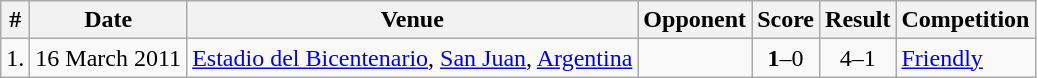<table class="wikitable">
<tr>
<th>#</th>
<th>Date</th>
<th>Venue</th>
<th>Opponent</th>
<th>Score</th>
<th>Result</th>
<th>Competition</th>
</tr>
<tr>
<td>1.</td>
<td>16 March 2011</td>
<td><a href='#'>Estadio del Bicentenario</a>, <a href='#'>San Juan</a>, <a href='#'>Argentina</a></td>
<td></td>
<td align=center><strong>1</strong>–0</td>
<td align=center>4–1</td>
<td><a href='#'>Friendly</a></td>
</tr>
</table>
